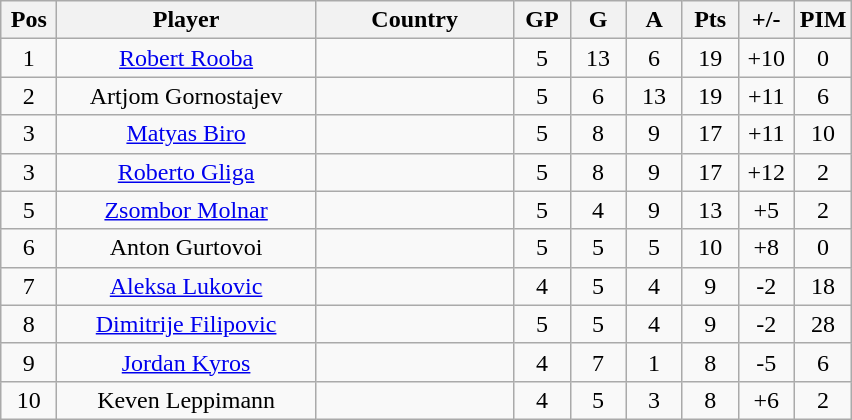<table class="wikitable sortable" style="text-align: center;">
<tr>
<th width=30>Pos</th>
<th width=165>Player</th>
<th width=125>Country</th>
<th width=30>GP</th>
<th width=30>G</th>
<th width=30>A</th>
<th width=30>Pts</th>
<th width=30>+/-</th>
<th width=30>PIM</th>
</tr>
<tr>
<td>1</td>
<td><a href='#'>Robert Rooba</a></td>
<td></td>
<td>5</td>
<td>13</td>
<td>6</td>
<td>19</td>
<td>+10</td>
<td>0</td>
</tr>
<tr>
<td>2</td>
<td>Artjom Gornostajev</td>
<td></td>
<td>5</td>
<td>6</td>
<td>13</td>
<td>19</td>
<td>+11</td>
<td>6</td>
</tr>
<tr>
<td>3</td>
<td><a href='#'>Matyas Biro</a></td>
<td></td>
<td>5</td>
<td>8</td>
<td>9</td>
<td>17</td>
<td>+11</td>
<td>10</td>
</tr>
<tr>
<td>3</td>
<td><a href='#'>Roberto Gliga</a></td>
<td></td>
<td>5</td>
<td>8</td>
<td>9</td>
<td>17</td>
<td>+12</td>
<td>2</td>
</tr>
<tr>
<td>5</td>
<td><a href='#'>Zsombor Molnar</a></td>
<td></td>
<td>5</td>
<td>4</td>
<td>9</td>
<td>13</td>
<td>+5</td>
<td>2</td>
</tr>
<tr>
<td>6</td>
<td>Anton Gurtovoi</td>
<td></td>
<td>5</td>
<td>5</td>
<td>5</td>
<td>10</td>
<td>+8</td>
<td>0</td>
</tr>
<tr>
<td>7</td>
<td><a href='#'>Aleksa Lukovic</a></td>
<td></td>
<td>4</td>
<td>5</td>
<td>4</td>
<td>9</td>
<td>-2</td>
<td>18</td>
</tr>
<tr>
<td>8</td>
<td><a href='#'>Dimitrije Filipovic</a></td>
<td></td>
<td>5</td>
<td>5</td>
<td>4</td>
<td>9</td>
<td>-2</td>
<td>28</td>
</tr>
<tr>
<td>9</td>
<td><a href='#'>Jordan Kyros</a></td>
<td></td>
<td>4</td>
<td>7</td>
<td>1</td>
<td>8</td>
<td>-5</td>
<td>6</td>
</tr>
<tr>
<td>10</td>
<td>Keven Leppimann</td>
<td></td>
<td>4</td>
<td>5</td>
<td>3</td>
<td>8</td>
<td>+6</td>
<td>2</td>
</tr>
</table>
